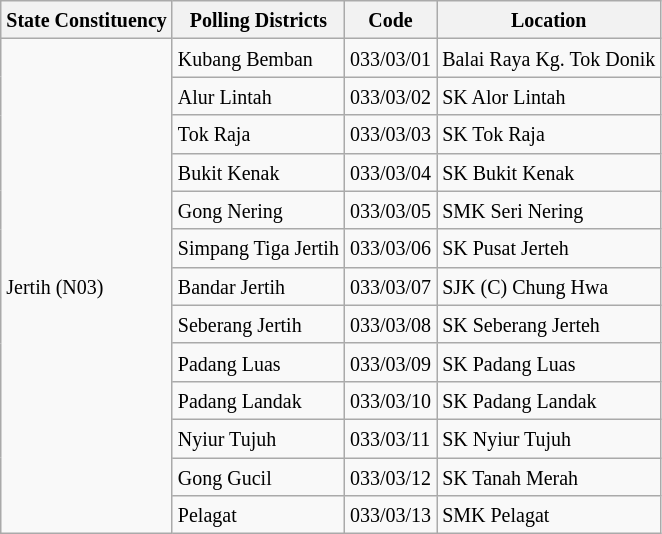<table class="wikitable sortable mw-collapsible">
<tr>
<th><small>State Constituency</small></th>
<th><small>Polling Districts</small></th>
<th><small>Code</small></th>
<th><small>Location</small></th>
</tr>
<tr>
<td rowspan="13"><small>Jertih (N03)</small></td>
<td><small>Kubang Bemban</small></td>
<td><small>033/03/01</small></td>
<td><small>Balai Raya Kg. Tok Donik</small></td>
</tr>
<tr>
<td><small>Alur Lintah</small></td>
<td><small>033/03/02</small></td>
<td><small>SK Alor Lintah</small></td>
</tr>
<tr>
<td><small>Tok Raja</small></td>
<td><small>033/03/03</small></td>
<td><small>SK Tok Raja</small></td>
</tr>
<tr>
<td><small>Bukit Kenak</small></td>
<td><small>033/03/04</small></td>
<td><small>SK Bukit Kenak</small></td>
</tr>
<tr>
<td><small>Gong Nering</small></td>
<td><small>033/03/05</small></td>
<td><small>SMK Seri Nering</small></td>
</tr>
<tr>
<td><small>Simpang Tiga Jertih</small></td>
<td><small>033/03/06</small></td>
<td><small>SK Pusat Jerteh</small></td>
</tr>
<tr>
<td><small>Bandar Jertih</small></td>
<td><small>033/03/07</small></td>
<td><small>SJK (C) Chung Hwa</small></td>
</tr>
<tr>
<td><small>Seberang Jertih</small></td>
<td><small>033/03/08</small></td>
<td><small>SK Seberang Jerteh</small></td>
</tr>
<tr>
<td><small>Padang Luas</small></td>
<td><small>033/03/09</small></td>
<td><small>SK Padang Luas</small></td>
</tr>
<tr>
<td><small>Padang Landak</small></td>
<td><small>033/03/10</small></td>
<td><small>SK Padang Landak</small></td>
</tr>
<tr>
<td><small>Nyiur Tujuh</small></td>
<td><small>033/03/11</small></td>
<td><small>SK Nyiur Tujuh</small></td>
</tr>
<tr>
<td><small>Gong Gucil</small></td>
<td><small>033/03/12</small></td>
<td><small>SK Tanah Merah</small></td>
</tr>
<tr>
<td><small>Pelagat</small></td>
<td><small>033/03/13</small></td>
<td><small>SMK Pelagat</small></td>
</tr>
</table>
